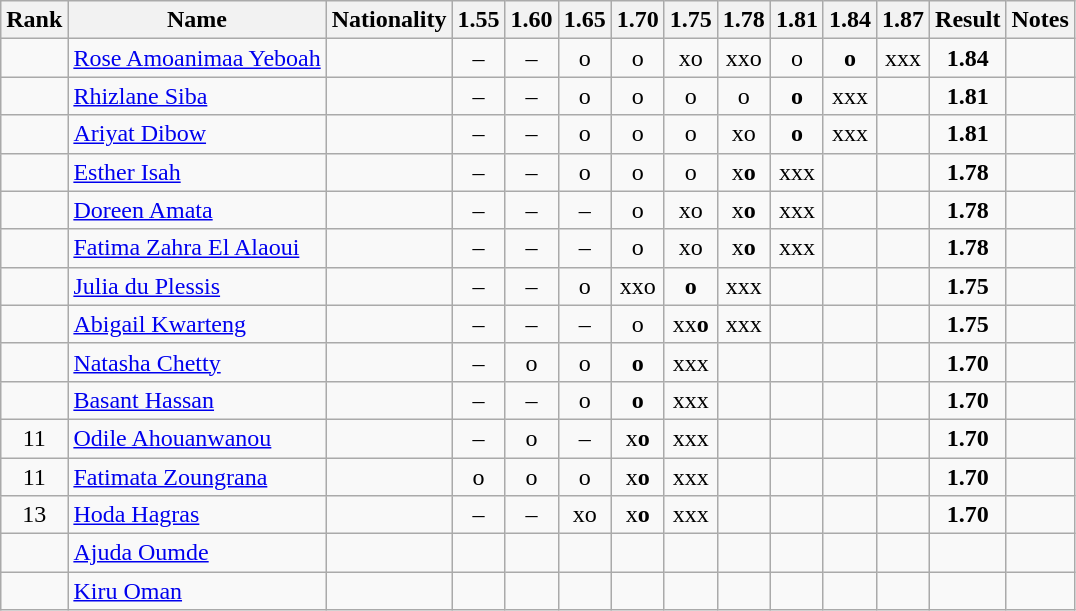<table class="wikitable sortable" style="text-align:center">
<tr>
<th>Rank</th>
<th>Name</th>
<th>Nationality</th>
<th>1.55</th>
<th>1.60</th>
<th>1.65</th>
<th>1.70</th>
<th>1.75</th>
<th>1.78</th>
<th>1.81</th>
<th>1.84</th>
<th>1.87</th>
<th>Result</th>
<th>Notes</th>
</tr>
<tr>
<td></td>
<td align=left><a href='#'>Rose Amoanimaa Yeboah</a></td>
<td align=left></td>
<td>–</td>
<td>–</td>
<td>o</td>
<td>o</td>
<td>xo</td>
<td>xxo</td>
<td>o</td>
<td><strong>o</strong></td>
<td>xxx</td>
<td><strong>1.84</strong></td>
<td></td>
</tr>
<tr>
<td></td>
<td align=left><a href='#'>Rhizlane Siba</a></td>
<td align=left></td>
<td>–</td>
<td>–</td>
<td>o</td>
<td>o</td>
<td>o</td>
<td>o</td>
<td><strong>o</strong></td>
<td>xxx</td>
<td></td>
<td><strong>1.81</strong></td>
<td></td>
</tr>
<tr>
<td></td>
<td align=left><a href='#'>Ariyat Dibow</a></td>
<td align=left></td>
<td>–</td>
<td>–</td>
<td>o</td>
<td>o</td>
<td>o</td>
<td>xo</td>
<td><strong>o</strong></td>
<td>xxx</td>
<td></td>
<td><strong>1.81</strong></td>
<td></td>
</tr>
<tr>
<td></td>
<td align=left><a href='#'>Esther Isah</a></td>
<td align=left></td>
<td>–</td>
<td>–</td>
<td>o</td>
<td>o</td>
<td>o</td>
<td>x<strong>o</strong></td>
<td>xxx</td>
<td></td>
<td></td>
<td><strong>1.78</strong></td>
<td></td>
</tr>
<tr>
<td></td>
<td align=left><a href='#'>Doreen Amata</a></td>
<td align=left></td>
<td>–</td>
<td>–</td>
<td>–</td>
<td>o</td>
<td>xo</td>
<td>x<strong>o</strong></td>
<td>xxx</td>
<td></td>
<td></td>
<td><strong>1.78</strong></td>
<td></td>
</tr>
<tr>
<td></td>
<td align=left><a href='#'>Fatima Zahra El Alaoui</a></td>
<td align=left></td>
<td>–</td>
<td>–</td>
<td>–</td>
<td>o</td>
<td>xo</td>
<td>x<strong>o</strong></td>
<td>xxx</td>
<td></td>
<td></td>
<td><strong>1.78</strong></td>
<td></td>
</tr>
<tr>
<td></td>
<td align=left><a href='#'>Julia du Plessis</a></td>
<td align=left></td>
<td>–</td>
<td>–</td>
<td>o</td>
<td>xxo</td>
<td><strong>o</strong></td>
<td>xxx</td>
<td></td>
<td></td>
<td></td>
<td><strong>1.75</strong></td>
<td></td>
</tr>
<tr>
<td></td>
<td align=left><a href='#'>Abigail Kwarteng</a></td>
<td align=left></td>
<td>–</td>
<td>–</td>
<td>–</td>
<td>o</td>
<td>xx<strong>o</strong></td>
<td>xxx</td>
<td></td>
<td></td>
<td></td>
<td><strong>1.75</strong></td>
<td></td>
</tr>
<tr>
<td></td>
<td align=left><a href='#'>Natasha Chetty</a></td>
<td align=left></td>
<td>–</td>
<td>o</td>
<td>o</td>
<td><strong>o</strong></td>
<td>xxx</td>
<td></td>
<td></td>
<td></td>
<td></td>
<td><strong>1.70</strong></td>
<td></td>
</tr>
<tr>
<td></td>
<td align=left><a href='#'>Basant Hassan</a></td>
<td align=left></td>
<td>–</td>
<td>–</td>
<td>o</td>
<td><strong>o</strong></td>
<td>xxx</td>
<td></td>
<td></td>
<td></td>
<td></td>
<td><strong>1.70</strong></td>
<td></td>
</tr>
<tr>
<td>11</td>
<td align=left><a href='#'>Odile Ahouanwanou</a></td>
<td align=left></td>
<td>–</td>
<td>o</td>
<td>–</td>
<td>x<strong>o</strong></td>
<td>xxx</td>
<td></td>
<td></td>
<td></td>
<td></td>
<td><strong>1.70</strong></td>
<td></td>
</tr>
<tr>
<td>11</td>
<td align=left><a href='#'>Fatimata Zoungrana</a></td>
<td align=left></td>
<td>o</td>
<td>o</td>
<td>o</td>
<td>x<strong>o</strong></td>
<td>xxx</td>
<td></td>
<td></td>
<td></td>
<td></td>
<td><strong>1.70</strong></td>
<td></td>
</tr>
<tr>
<td>13</td>
<td align=left><a href='#'>Hoda Hagras</a></td>
<td align=left></td>
<td>–</td>
<td>–</td>
<td>xo</td>
<td>x<strong>o</strong></td>
<td>xxx</td>
<td></td>
<td></td>
<td></td>
<td></td>
<td><strong>1.70</strong></td>
<td></td>
</tr>
<tr>
<td></td>
<td align=left><a href='#'>Ajuda Oumde</a></td>
<td align=left></td>
<td></td>
<td></td>
<td></td>
<td></td>
<td></td>
<td></td>
<td></td>
<td></td>
<td></td>
<td><strong></strong></td>
<td></td>
</tr>
<tr>
<td></td>
<td align=left><a href='#'>Kiru Oman</a></td>
<td align=left></td>
<td></td>
<td></td>
<td></td>
<td></td>
<td></td>
<td></td>
<td></td>
<td></td>
<td></td>
<td><strong></strong></td>
<td></td>
</tr>
</table>
